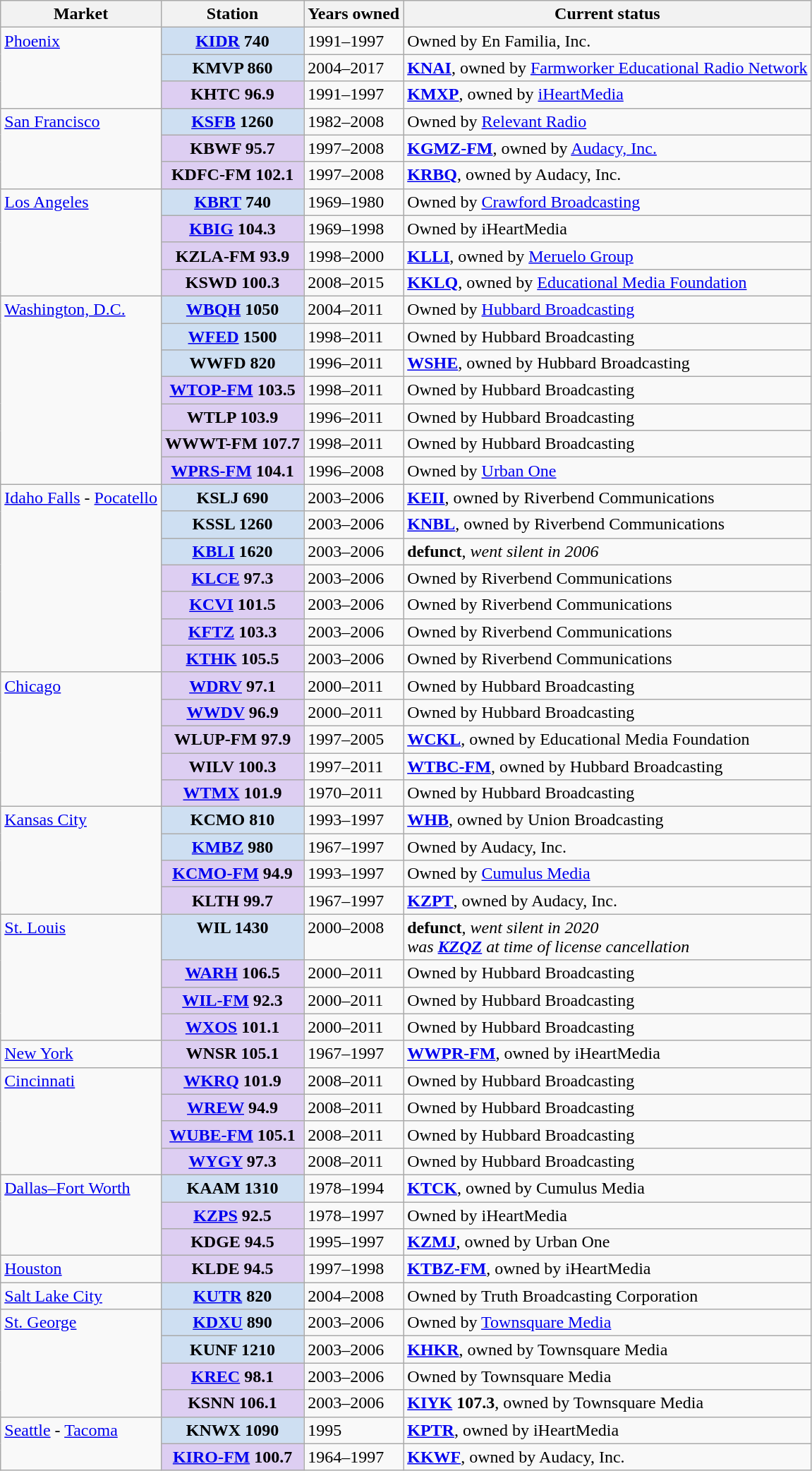<table class="wikitable">
<tr>
<th>Market</th>
<th>Station</th>
<th>Years owned</th>
<th>Current status</th>
</tr>
<tr style="vertical-align: top; text-align: left;">
<td rowspan="3"><a href='#'>Phoenix</a></td>
<th style="background: #cedff2;"><a href='#'>KIDR</a> 740</th>
<td>1991–1997</td>
<td>Owned by En Familia, Inc.</td>
</tr>
<tr style="vertical-align: top; text-align: left;">
<th style="background: #cedff2;">KMVP 860</th>
<td>2004–2017</td>
<td><strong><a href='#'>KNAI</a></strong>, owned by <a href='#'>Farmworker Educational Radio Network</a></td>
</tr>
<tr style="vertical-align: top; text-align: left;">
<th style="background: #ddcef2;">KHTC 96.9</th>
<td>1991–1997</td>
<td><strong><a href='#'>KMXP</a></strong>, owned by <a href='#'>iHeartMedia</a></td>
</tr>
<tr style="vertical-align: top; text-align: left;">
<td rowspan="3"><a href='#'>San Francisco</a></td>
<th style="background: #cedff2;"><a href='#'>KSFB</a> 1260</th>
<td>1982–2008</td>
<td>Owned by <a href='#'>Relevant Radio</a></td>
</tr>
<tr style="vertical-align: top; text-align: left;">
<th style="background: #ddcef2;">KBWF 95.7</th>
<td>1997–2008</td>
<td><strong><a href='#'>KGMZ-FM</a></strong>, owned by <a href='#'>Audacy, Inc.</a></td>
</tr>
<tr style="vertical-align: top; text-align: left;">
<th style="background: #ddcef2;">KDFC-FM 102.1</th>
<td>1997–2008</td>
<td><strong><a href='#'>KRBQ</a></strong>, owned by Audacy, Inc.</td>
</tr>
<tr style="vertical-align: top; text-align: left;">
<td rowspan="4"><a href='#'>Los Angeles</a></td>
<th style="background: #cedff2;"><a href='#'>KBRT</a> 740</th>
<td>1969–1980</td>
<td>Owned by <a href='#'>Crawford Broadcasting</a></td>
</tr>
<tr style="vertical-align: top; text-align: left;">
<th style="background: #ddcef2;"><a href='#'>KBIG</a> 104.3</th>
<td>1969–1998</td>
<td>Owned by iHeartMedia</td>
</tr>
<tr style="vertical-align: top; text-align: left;">
<th style="background: #ddcef2;">KZLA-FM 93.9</th>
<td>1998–2000</td>
<td><strong><a href='#'>KLLI</a></strong>, owned by <a href='#'>Meruelo Group</a></td>
</tr>
<tr style="vertical-align: top; text-align: left;">
<th style="background: #ddcef2;">KSWD 100.3</th>
<td>2008–2015</td>
<td><strong><a href='#'>KKLQ</a></strong>, owned by <a href='#'>Educational Media Foundation</a></td>
</tr>
<tr style="vertical-align: top; text-align: left;">
<td rowspan="7"><a href='#'>Washington, D.C.</a></td>
<th style="background: #cedff2;"><a href='#'>WBQH</a> 1050</th>
<td>2004–2011</td>
<td>Owned by <a href='#'>Hubbard Broadcasting</a></td>
</tr>
<tr style="vertical-align: top; text-align: left;">
<th style="background: #cedff2;"><a href='#'>WFED</a> 1500</th>
<td>1998–2011</td>
<td>Owned by Hubbard Broadcasting</td>
</tr>
<tr style="vertical-align: top; text-align: left;">
<th style="background: #cedff2;">WWFD 820<br></th>
<td>1996–2011</td>
<td><strong><a href='#'>WSHE</a></strong>, owned by Hubbard Broadcasting</td>
</tr>
<tr style="vertical-align: top; text-align: left;">
<th style="background: #ddcef2;"><a href='#'>WTOP-FM</a> 103.5</th>
<td>1998–2011</td>
<td>Owned by Hubbard Broadcasting</td>
</tr>
<tr style="vertical-align: top; text-align: left;">
<th style="background: #ddcef2;">WTLP 103.9<br></th>
<td>1996–2011</td>
<td>Owned by Hubbard Broadcasting</td>
</tr>
<tr style="vertical-align: top; text-align: left;">
<th style="background: #ddcef2;">WWWT-FM 107.7<br></th>
<td>1998–2011</td>
<td>Owned by Hubbard Broadcasting</td>
</tr>
<tr style="vertical-align: top; text-align: left;">
<th style="background: #ddcef2;"><a href='#'>WPRS-FM</a> 104.1</th>
<td>1996–2008</td>
<td>Owned by <a href='#'>Urban One</a></td>
</tr>
<tr style="vertical-align: top; text-align: left;">
<td rowspan="7"><a href='#'>Idaho Falls</a> - <a href='#'>Pocatello</a></td>
<th style="background: #cedff2;">KSLJ 690</th>
<td>2003–2006</td>
<td><strong><a href='#'>KEII</a></strong>, owned by Riverbend Communications</td>
</tr>
<tr style="vertical-align: top; text-align: left;">
<th style="background: #cedff2;">KSSL 1260</th>
<td>2003–2006</td>
<td><strong><a href='#'>KNBL</a></strong>, owned by Riverbend Communications</td>
</tr>
<tr style="vertical-align: top; text-align: left;">
<th style="background: #cedff2;"><a href='#'>KBLI</a> 1620</th>
<td>2003–2006</td>
<td><strong>defunct</strong>, <em>went silent in 2006</em></td>
</tr>
<tr style="vertical-align: top; text-align: left;">
<th style="background: #ddcef2;"><a href='#'>KLCE</a> 97.3</th>
<td>2003–2006</td>
<td>Owned by Riverbend Communications</td>
</tr>
<tr style="vertical-align: top; text-align: left;">
<th style="background: #ddcef2;"><a href='#'>KCVI</a> 101.5</th>
<td>2003–2006</td>
<td>Owned by Riverbend Communications</td>
</tr>
<tr style="vertical-align: top; text-align: left;">
<th style="background: #ddcef2;"><a href='#'>KFTZ</a> 103.3</th>
<td>2003–2006</td>
<td>Owned by Riverbend Communications</td>
</tr>
<tr style="vertical-align: top; text-align: left;">
<th style="background: #ddcef2;"><a href='#'>KTHK</a> 105.5</th>
<td>2003–2006</td>
<td>Owned by Riverbend Communications</td>
</tr>
<tr style="vertical-align: top; text-align: left;">
<td rowspan="5"><a href='#'>Chicago</a></td>
<th style="background: #ddcef2;"><a href='#'>WDRV</a> 97.1</th>
<td>2000–2011</td>
<td>Owned by Hubbard Broadcasting</td>
</tr>
<tr style="vertical-align: top; text-align: left;">
<th style="background: #ddcef2;"><a href='#'>WWDV</a> 96.9<br></th>
<td>2000–2011</td>
<td>Owned by Hubbard Broadcasting</td>
</tr>
<tr style="vertical-align: top; text-align: left;">
<th style="background: #ddcef2;">WLUP-FM 97.9</th>
<td>1997–2005</td>
<td><strong><a href='#'>WCKL</a></strong>, owned by Educational Media Foundation</td>
</tr>
<tr style="vertical-align: top; text-align: left;">
<th style="background: #ddcef2;">WILV 100.3</th>
<td>1997–2011</td>
<td><strong><a href='#'>WTBC-FM</a></strong>, owned by Hubbard Broadcasting</td>
</tr>
<tr style="vertical-align: top; text-align: left;">
<th style="background: #ddcef2;"><a href='#'>WTMX</a> 101.9</th>
<td>1970–2011</td>
<td>Owned by Hubbard Broadcasting</td>
</tr>
<tr style="vertical-align: top; text-align: left;">
<td rowspan="4"><a href='#'>Kansas City</a></td>
<th style="background: #cedff2;">KCMO 810</th>
<td>1993–1997</td>
<td><strong><a href='#'>WHB</a></strong>, owned by Union Broadcasting<br></td>
</tr>
<tr style="vertical-align: top; text-align: left;">
<th style="background: #cedff2;"><a href='#'>KMBZ</a> 980</th>
<td>1967–1997</td>
<td>Owned by Audacy, Inc.</td>
</tr>
<tr style="vertical-align: top; text-align: left;">
<th style="background: #ddcef2;"><a href='#'>KCMO-FM</a> 94.9</th>
<td>1993–1997</td>
<td>Owned by <a href='#'>Cumulus Media</a></td>
</tr>
<tr style="vertical-align: top; text-align: left;">
<th style="background: #ddcef2;">KLTH 99.7</th>
<td>1967–1997</td>
<td><strong><a href='#'>KZPT</a></strong>, owned by Audacy, Inc.</td>
</tr>
<tr style="vertical-align: top; text-align: left;">
<td rowspan="4"><a href='#'>St. Louis</a></td>
<th style="background: #cedff2">WIL 1430</th>
<td>2000–2008</td>
<td><strong>defunct</strong>, <em>went silent in 2020</em><br><em>was <strong><a href='#'>KZQZ</a></strong> at time of license cancellation</em></td>
</tr>
<tr style="vertical-align: top; text-align: left;">
<th style="background: #ddcef2;"><a href='#'>WARH</a> 106.5</th>
<td>2000–2011</td>
<td>Owned by Hubbard Broadcasting</td>
</tr>
<tr style="vertical-align: top; text-align: left;">
<th style="background: #ddcef2;"><a href='#'>WIL-FM</a> 92.3</th>
<td>2000–2011</td>
<td>Owned by Hubbard Broadcasting</td>
</tr>
<tr style="vertical-align: top; text-align: left;">
<th style="background: #ddcef2;"><a href='#'>WXOS</a> 101.1</th>
<td>2000–2011</td>
<td>Owned by Hubbard Broadcasting</td>
</tr>
<tr style="vertical=align: top; text-align: left;">
<td><a href='#'>New York</a></td>
<th style="background: #ddcef2;">WNSR 105.1</th>
<td>1967–1997</td>
<td><strong><a href='#'>WWPR-FM</a></strong>, owned by iHeartMedia</td>
</tr>
<tr style="vertical-align: top; text-align: left;">
<td rowspan="4"><a href='#'>Cincinnati</a></td>
<th style="background: #ddcef2;"><a href='#'>WKRQ</a> 101.9</th>
<td>2008–2011</td>
<td>Owned by Hubbard Broadcasting</td>
</tr>
<tr style="vertical-align: top; text-align: left;">
<th style="background: #ddcef2;"><a href='#'>WREW</a> 94.9</th>
<td>2008–2011</td>
<td>Owned by Hubbard Broadcasting</td>
</tr>
<tr style="vertical-align: top; text-align: left;">
<th style="background: #ddcef2;"><a href='#'>WUBE-FM</a> 105.1</th>
<td>2008–2011</td>
<td>Owned by Hubbard Broadcasting</td>
</tr>
<tr style="vertical-align: top; text-align: left;">
<th style="background: #ddcef2;"><a href='#'>WYGY</a> 97.3</th>
<td>2008–2011</td>
<td>Owned by Hubbard Broadcasting</td>
</tr>
<tr style="vertical-align: top; text-align: left;">
<td rowspan="3"><a href='#'>Dallas–Fort Worth</a></td>
<th style="background: #cedff2;">KAAM 1310</th>
<td>1978–1994</td>
<td><strong><a href='#'>KTCK</a></strong>, owned by Cumulus Media</td>
</tr>
<tr style="vertical-align: top; text-align: left;">
<th style="background: #ddcef2;"><a href='#'>KZPS</a> 92.5</th>
<td>1978–1997</td>
<td>Owned by iHeartMedia</td>
</tr>
<tr style="vertical-align: top; text-align: left;">
<th style="background: #ddcef2;">KDGE 94.5</th>
<td>1995–1997</td>
<td><strong><a href='#'>KZMJ</a></strong>, owned by Urban One</td>
</tr>
<tr style="vertical=align: top; text-align: left;">
<td><a href='#'>Houston</a></td>
<th style="background: #ddcef2;">KLDE 94.5</th>
<td>1997–1998</td>
<td><strong><a href='#'>KTBZ-FM</a></strong>, owned by iHeartMedia</td>
</tr>
<tr style="vertical=align: top; text-align: left;">
<td><a href='#'>Salt Lake City</a></td>
<th style="background: #cedff2;"><a href='#'>KUTR</a> 820</th>
<td>2004–2008</td>
<td>Owned by Truth Broadcasting Corporation</td>
</tr>
<tr style="vertical-align: top; text-align: left;">
<td rowspan="4"><a href='#'>St. George</a></td>
<th style="background: #cedff2;"><a href='#'>KDXU</a> 890</th>
<td>2003–2006</td>
<td>Owned by <a href='#'>Townsquare Media</a></td>
</tr>
<tr style="vertical-align: top; text-align: left;">
<th style="background: #cedff2;">KUNF 1210</th>
<td>2003–2006</td>
<td><strong><a href='#'>KHKR</a></strong>, owned by Townsquare Media</td>
</tr>
<tr style="vertical-align: top; text-align: left;">
<th style="background: #ddcef2;"><a href='#'>KREC</a> 98.1</th>
<td>2003–2006</td>
<td>Owned by Townsquare Media</td>
</tr>
<tr style="vertical-align: top; text-align: left;">
<th style="background: #ddcef2;">KSNN 106.1</th>
<td>2003–2006</td>
<td><strong><a href='#'>KIYK</a> 107.3</strong>, owned by Townsquare Media</td>
</tr>
<tr style="vertical-align: top; text-align: left;">
<td rowspan="2"><a href='#'>Seattle</a> - <a href='#'>Tacoma</a></td>
<th style="background: #cedff2;">KNWX 1090</th>
<td>1995</td>
<td><strong><a href='#'>KPTR</a></strong>, owned by iHeartMedia</td>
</tr>
<tr style="vertical-align: top; text-align: left;">
<th style="background: #ddcef2;"><a href='#'>KIRO-FM</a> 100.7</th>
<td>1964–1997</td>
<td><strong><a href='#'>KKWF</a></strong>, owned by Audacy, Inc.</td>
</tr>
</table>
